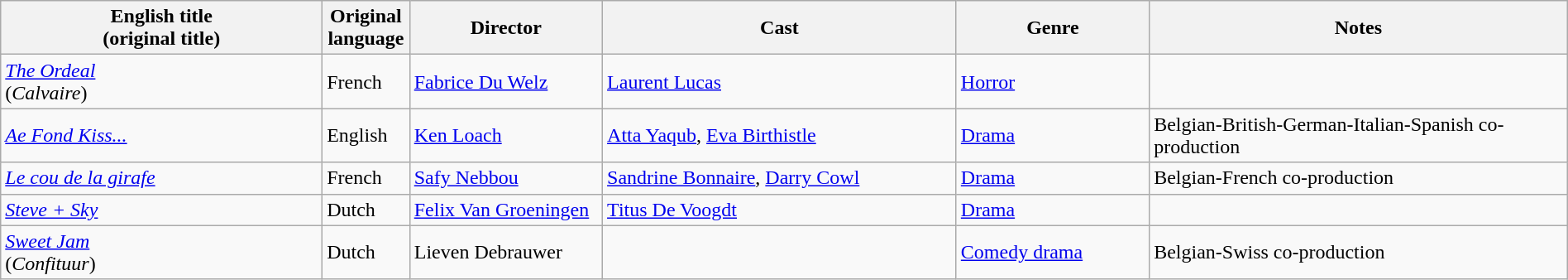<table class="wikitable" width= "100%">
<tr>
<th width=20%>English title <br> (original title)</th>
<th width=5%>Original language</th>
<th width=12%>Director</th>
<th width=22%>Cast</th>
<th width=12%>Genre</th>
<th width=26%>Notes</th>
</tr>
<tr>
<td><em><a href='#'>The Ordeal</a></em><br>(<em>Calvaire</em>)</td>
<td>French</td>
<td><a href='#'>Fabrice Du Welz</a></td>
<td><a href='#'>Laurent Lucas</a></td>
<td><a href='#'>Horror</a></td>
<td></td>
</tr>
<tr>
<td><em><a href='#'>Ae Fond Kiss...</a></em></td>
<td>English</td>
<td><a href='#'>Ken Loach</a></td>
<td><a href='#'>Atta Yaqub</a>, <a href='#'>Eva Birthistle</a></td>
<td><a href='#'>Drama</a></td>
<td>Belgian-British-German-Italian-Spanish co-production</td>
</tr>
<tr>
<td><em><a href='#'>Le cou de la girafe</a></em></td>
<td>French</td>
<td><a href='#'>Safy Nebbou</a></td>
<td><a href='#'>Sandrine Bonnaire</a>, <a href='#'>Darry Cowl</a></td>
<td><a href='#'>Drama</a></td>
<td>Belgian-French co-production</td>
</tr>
<tr>
<td><em><a href='#'>Steve + Sky</a></em></td>
<td>Dutch</td>
<td><a href='#'>Felix Van Groeningen</a></td>
<td><a href='#'>Titus De Voogdt</a></td>
<td><a href='#'>Drama</a></td>
<td></td>
</tr>
<tr>
<td><em><a href='#'>Sweet Jam</a></em> <br> (<em>Confituur</em>)</td>
<td>Dutch</td>
<td>Lieven Debrauwer</td>
<td></td>
<td><a href='#'>Comedy drama</a></td>
<td>Belgian-Swiss co-production</td>
</tr>
</table>
